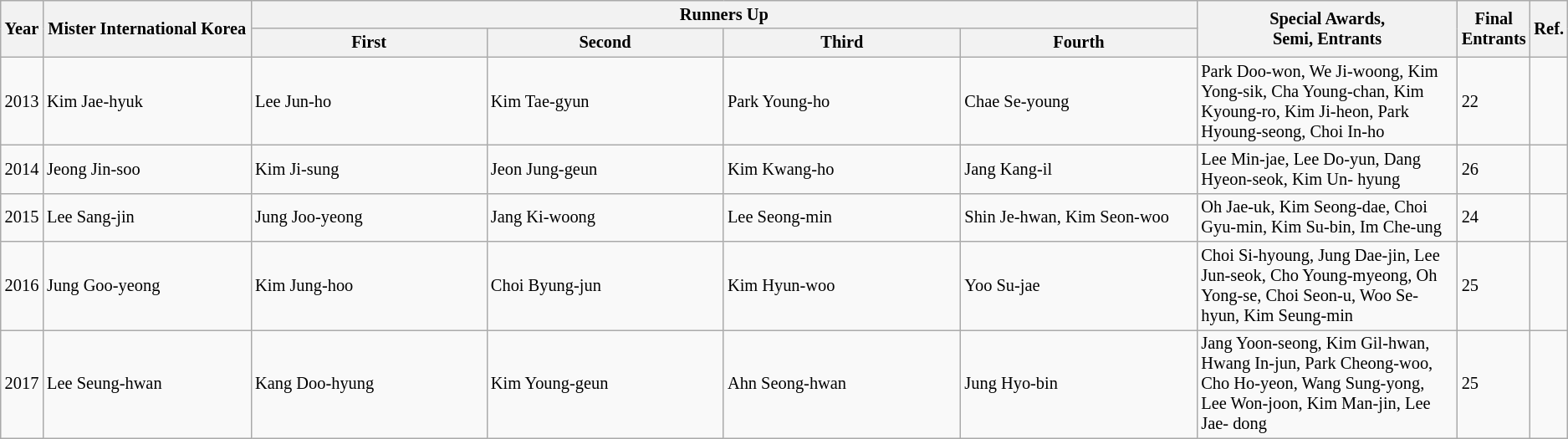<table class="wikitable" style="font-size: 85%;">
<tr>
<th rowspan="2" width="1%">Year</th>
<th rowspan="2"  width="170">Mister International Korea</th>
<th colspan="4"  width="400">Runners Up</th>
<th rowspan="2" width="220">Special Awards,<br>Semi, Entrants</th>
<th rowspan="2" width="1%">Final Entrants</th>
<th rowspan="2" width="1%">Ref.</th>
</tr>
<tr style="text-align:center;">
<th width="200">First</th>
<th width="200">Second</th>
<th width="200">Third</th>
<th width="200">Fourth</th>
</tr>
<tr>
<td>2013</td>
<td>Kim Jae-hyuk</td>
<td>Lee Jun-ho</td>
<td>Kim Tae-gyun</td>
<td>Park Young-ho</td>
<td>Chae Se-young</td>
<td>Park Doo-won, We Ji-woong, Kim Yong-sik, Cha Young-chan,  Kim Kyoung-ro, Kim Ji-heon, Park Hyoung-seong, Choi In-ho</td>
<td>22</td>
<td></td>
</tr>
<tr>
<td>2014</td>
<td>Jeong Jin-soo</td>
<td>Kim Ji-sung</td>
<td>Jeon Jung-geun</td>
<td>Kim Kwang-ho</td>
<td>Jang Kang-il</td>
<td>Lee Min-jae, Lee Do-yun, Dang Hyeon-seok, Kim Un- hyung</td>
<td>26</td>
<td></td>
</tr>
<tr>
<td>2015</td>
<td>Lee Sang-jin</td>
<td>Jung Joo-yeong</td>
<td>Jang Ki-woong</td>
<td>Lee Seong-min</td>
<td>Shin Je-hwan, Kim Seon-woo</td>
<td>Oh Jae-uk, Kim Seong-dae, Choi Gyu-min, Kim Su-bin, Im Che-ung</td>
<td>24</td>
<td></td>
</tr>
<tr>
<td>2016</td>
<td>Jung Goo-yeong</td>
<td>Kim Jung-hoo</td>
<td>Choi Byung-jun</td>
<td>Kim Hyun-woo</td>
<td>Yoo Su-jae</td>
<td>Choi Si-hyoung, Jung Dae-jin, Lee Jun-seok, Cho Young-myeong, Oh Yong-se, Choi Seon-u, Woo Se-hyun, Kim Seung-min</td>
<td>25</td>
<td></td>
</tr>
<tr>
<td>2017</td>
<td>Lee Seung-hwan</td>
<td>Kang Doo-hyung</td>
<td>Kim Young-geun</td>
<td>Ahn Seong-hwan</td>
<td>Jung Hyo-bin</td>
<td>Jang Yoon-seong, Kim Gil-hwan, Hwang In-jun, Park Cheong-woo, Cho Ho-yeon, Wang Sung-yong, Lee Won-joon, Kim Man-jin, Lee Jae- dong</td>
<td>25</td>
<td></td>
</tr>
</table>
